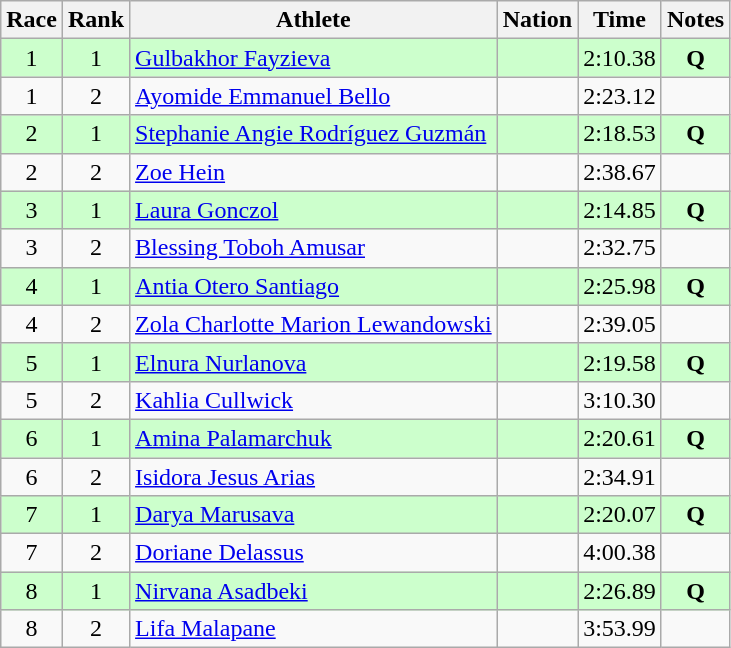<table class="wikitable sortable" style="text-align:center;">
<tr>
<th>Race</th>
<th>Rank</th>
<th>Athlete</th>
<th>Nation</th>
<th>Time</th>
<th>Notes</th>
</tr>
<tr bgcolor=ccffcc>
<td>1</td>
<td>1</td>
<td align=left><a href='#'>Gulbakhor Fayzieva</a></td>
<td align=left></td>
<td>2:10.38</td>
<td><strong>Q</strong></td>
</tr>
<tr>
<td>1</td>
<td>2</td>
<td align=left><a href='#'>Ayomide Emmanuel Bello</a></td>
<td align=left></td>
<td>2:23.12</td>
<td></td>
</tr>
<tr bgcolor=ccffcc>
<td>2</td>
<td>1</td>
<td align=left><a href='#'>Stephanie Angie Rodríguez Guzmán</a></td>
<td align=left></td>
<td>2:18.53</td>
<td><strong>Q</strong></td>
</tr>
<tr>
<td>2</td>
<td>2</td>
<td align=left><a href='#'>Zoe Hein</a></td>
<td align=left></td>
<td>2:38.67</td>
<td></td>
</tr>
<tr bgcolor=ccffcc>
<td>3</td>
<td>1</td>
<td align=left><a href='#'>Laura Gonczol</a></td>
<td align=left></td>
<td>2:14.85</td>
<td><strong>Q</strong></td>
</tr>
<tr>
<td>3</td>
<td>2</td>
<td align=left><a href='#'>Blessing Toboh Amusar</a></td>
<td align=left></td>
<td>2:32.75</td>
<td></td>
</tr>
<tr bgcolor=ccffcc>
<td>4</td>
<td>1</td>
<td align=left><a href='#'>Antia Otero Santiago</a></td>
<td align=left></td>
<td>2:25.98</td>
<td><strong>Q</strong></td>
</tr>
<tr>
<td>4</td>
<td>2</td>
<td align=left><a href='#'>Zola Charlotte Marion Lewandowski</a></td>
<td align=left></td>
<td>2:39.05</td>
<td></td>
</tr>
<tr bgcolor=ccffcc>
<td>5</td>
<td>1</td>
<td align=left><a href='#'>Elnura Nurlanova</a></td>
<td align=left></td>
<td>2:19.58</td>
<td><strong>Q</strong></td>
</tr>
<tr>
<td>5</td>
<td>2</td>
<td align=left><a href='#'>Kahlia Cullwick</a></td>
<td align=left></td>
<td>3:10.30</td>
<td></td>
</tr>
<tr bgcolor=ccffcc>
<td>6</td>
<td>1</td>
<td align=left><a href='#'>Amina Palamarchuk</a></td>
<td align=left></td>
<td>2:20.61</td>
<td><strong>Q</strong></td>
</tr>
<tr>
<td>6</td>
<td>2</td>
<td align=left><a href='#'>Isidora Jesus Arias</a></td>
<td align=left></td>
<td>2:34.91</td>
<td></td>
</tr>
<tr bgcolor=ccffcc>
<td>7</td>
<td>1</td>
<td align=left><a href='#'>Darya Marusava</a></td>
<td align=left></td>
<td>2:20.07</td>
<td><strong>Q</strong></td>
</tr>
<tr>
<td>7</td>
<td>2</td>
<td align=left><a href='#'>Doriane Delassus</a></td>
<td align=left></td>
<td>4:00.38</td>
<td></td>
</tr>
<tr bgcolor=ccffcc>
<td>8</td>
<td>1</td>
<td align=left><a href='#'>Nirvana Asadbeki</a></td>
<td align=left></td>
<td>2:26.89</td>
<td><strong>Q</strong></td>
</tr>
<tr>
<td>8</td>
<td>2</td>
<td align=left><a href='#'>Lifa Malapane</a></td>
<td align=left></td>
<td>3:53.99</td>
<td></td>
</tr>
</table>
